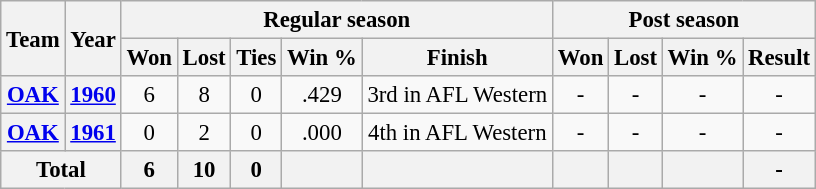<table class="wikitable" style="font-size: 95%; text-align:center;">
<tr>
<th rowspan="2">Team</th>
<th rowspan="2">Year</th>
<th colspan="5">Regular season</th>
<th colspan="4">Post season</th>
</tr>
<tr>
<th>Won</th>
<th>Lost</th>
<th>Ties</th>
<th>Win %</th>
<th>Finish</th>
<th>Won</th>
<th>Lost</th>
<th>Win %</th>
<th>Result</th>
</tr>
<tr>
<th><a href='#'>OAK</a></th>
<th><a href='#'>1960</a></th>
<td>6</td>
<td>8</td>
<td>0</td>
<td>.429</td>
<td>3rd in AFL Western</td>
<td>-</td>
<td>-</td>
<td>-</td>
<td>-</td>
</tr>
<tr>
<th><a href='#'>OAK</a></th>
<th><a href='#'>1961</a></th>
<td>0</td>
<td>2</td>
<td>0</td>
<td>.000</td>
<td>4th in AFL Western</td>
<td>-</td>
<td>-</td>
<td>-</td>
<td>-</td>
</tr>
<tr>
<th colspan="2">Total</th>
<th>6</th>
<th>10</th>
<th>0</th>
<th></th>
<th></th>
<th></th>
<th></th>
<th></th>
<th>-</th>
</tr>
</table>
